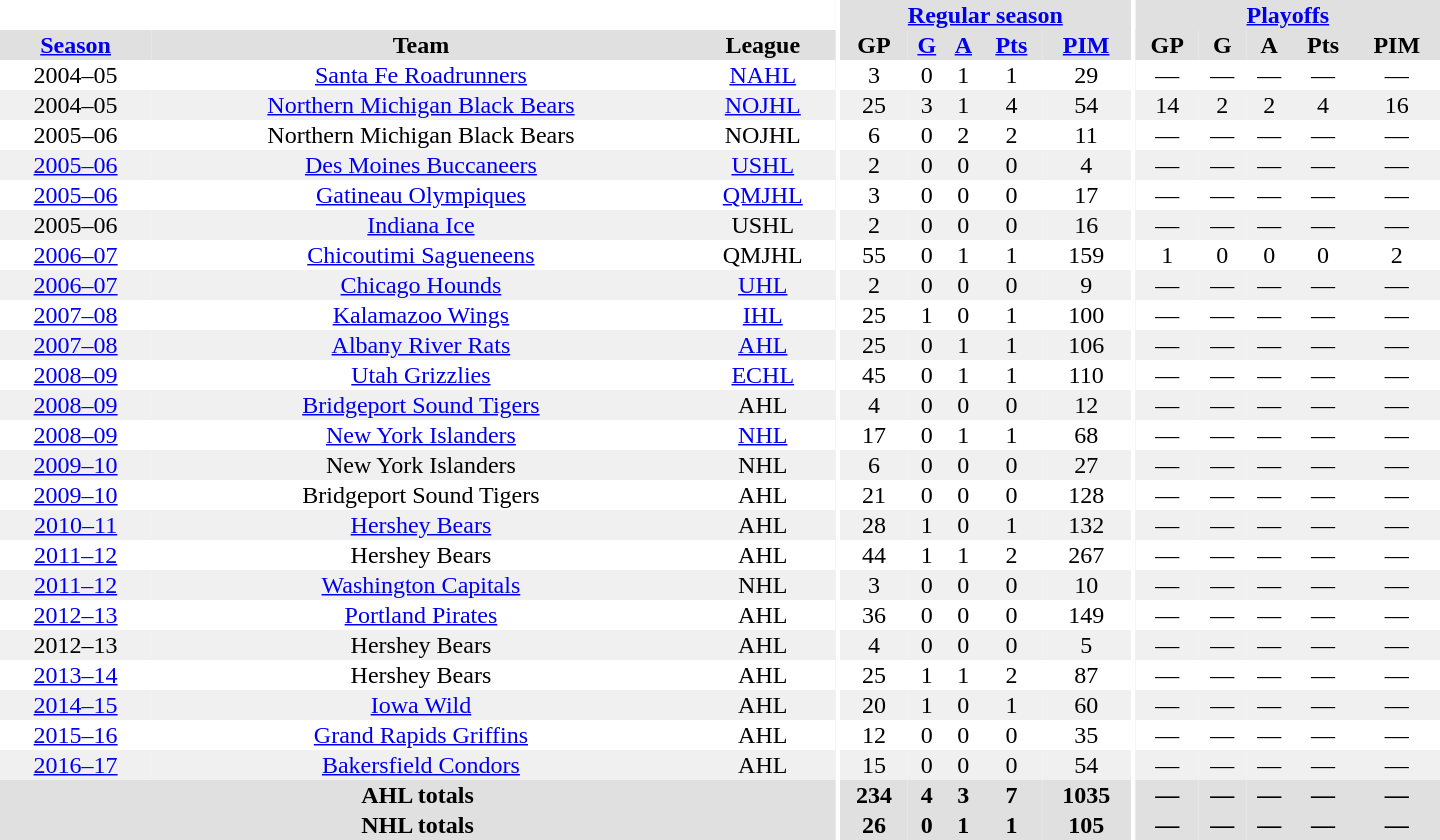<table border="0" cellpadding="1" cellspacing="0" style="text-align:center; width:60em">
<tr bgcolor="#e0e0e0">
<th colspan="3" bgcolor="#ffffff"></th>
<th rowspan="100" bgcolor="#ffffff"></th>
<th colspan="5"><a href='#'>Regular season</a></th>
<th rowspan="100" bgcolor="#ffffff"></th>
<th colspan="5"><a href='#'>Playoffs</a></th>
</tr>
<tr bgcolor="#e0e0e0">
<th><a href='#'>Season</a></th>
<th>Team</th>
<th>League</th>
<th>GP</th>
<th><a href='#'>G</a></th>
<th><a href='#'>A</a></th>
<th><a href='#'>Pts</a></th>
<th><a href='#'>PIM</a></th>
<th>GP</th>
<th>G</th>
<th>A</th>
<th>Pts</th>
<th>PIM</th>
</tr>
<tr>
<td>2004–05</td>
<td><a href='#'>Santa Fe Roadrunners</a></td>
<td><a href='#'>NAHL</a></td>
<td>3</td>
<td>0</td>
<td>1</td>
<td>1</td>
<td>29</td>
<td>—</td>
<td>—</td>
<td>—</td>
<td>—</td>
<td>—</td>
</tr>
<tr bgcolor="#f0f0f0">
<td>2004–05</td>
<td><a href='#'>Northern Michigan Black Bears</a></td>
<td><a href='#'>NOJHL</a></td>
<td>25</td>
<td>3</td>
<td>1</td>
<td>4</td>
<td>54</td>
<td>14</td>
<td>2</td>
<td>2</td>
<td>4</td>
<td>16</td>
</tr>
<tr>
<td>2005–06</td>
<td>Northern Michigan Black Bears</td>
<td>NOJHL</td>
<td>6</td>
<td>0</td>
<td>2</td>
<td>2</td>
<td>11</td>
<td>—</td>
<td>—</td>
<td>—</td>
<td>—</td>
<td>—</td>
</tr>
<tr bgcolor="#f0f0f0">
<td><a href='#'>2005–06</a></td>
<td><a href='#'>Des Moines Buccaneers</a></td>
<td><a href='#'>USHL</a></td>
<td>2</td>
<td>0</td>
<td>0</td>
<td>0</td>
<td>4</td>
<td>—</td>
<td>—</td>
<td>—</td>
<td>—</td>
<td>—</td>
</tr>
<tr>
<td><a href='#'>2005–06</a></td>
<td><a href='#'>Gatineau Olympiques</a></td>
<td><a href='#'>QMJHL</a></td>
<td>3</td>
<td>0</td>
<td>0</td>
<td>0</td>
<td>17</td>
<td>—</td>
<td>—</td>
<td>—</td>
<td>—</td>
<td>—</td>
</tr>
<tr bgcolor="#f0f0f0">
<td>2005–06</td>
<td><a href='#'>Indiana Ice</a></td>
<td>USHL</td>
<td>2</td>
<td>0</td>
<td>0</td>
<td>0</td>
<td>16</td>
<td>—</td>
<td>—</td>
<td>—</td>
<td>—</td>
<td>—</td>
</tr>
<tr>
<td><a href='#'>2006–07</a></td>
<td><a href='#'>Chicoutimi Sagueneens</a></td>
<td>QMJHL</td>
<td>55</td>
<td>0</td>
<td>1</td>
<td>1</td>
<td>159</td>
<td>1</td>
<td>0</td>
<td>0</td>
<td>0</td>
<td>2</td>
</tr>
<tr bgcolor="#f0f0f0">
<td><a href='#'>2006–07</a></td>
<td><a href='#'>Chicago Hounds</a></td>
<td><a href='#'>UHL</a></td>
<td>2</td>
<td>0</td>
<td>0</td>
<td>0</td>
<td>9</td>
<td>—</td>
<td>—</td>
<td>—</td>
<td>—</td>
<td>—</td>
</tr>
<tr>
<td><a href='#'>2007–08</a></td>
<td><a href='#'>Kalamazoo Wings</a></td>
<td><a href='#'>IHL</a></td>
<td>25</td>
<td>1</td>
<td>0</td>
<td>1</td>
<td>100</td>
<td>—</td>
<td>—</td>
<td>—</td>
<td>—</td>
<td>—</td>
</tr>
<tr bgcolor="#f0f0f0">
<td><a href='#'>2007–08</a></td>
<td><a href='#'>Albany River Rats</a></td>
<td><a href='#'>AHL</a></td>
<td>25</td>
<td>0</td>
<td>1</td>
<td>1</td>
<td>106</td>
<td>—</td>
<td>—</td>
<td>—</td>
<td>—</td>
<td>—</td>
</tr>
<tr>
<td><a href='#'>2008–09</a></td>
<td><a href='#'>Utah Grizzlies</a></td>
<td><a href='#'>ECHL</a></td>
<td>45</td>
<td>0</td>
<td>1</td>
<td>1</td>
<td>110</td>
<td>—</td>
<td>—</td>
<td>—</td>
<td>—</td>
<td>—</td>
</tr>
<tr bgcolor="#f0f0f0">
<td><a href='#'>2008–09</a></td>
<td><a href='#'>Bridgeport Sound Tigers</a></td>
<td>AHL</td>
<td>4</td>
<td>0</td>
<td>0</td>
<td>0</td>
<td>12</td>
<td>—</td>
<td>—</td>
<td>—</td>
<td>—</td>
<td>—</td>
</tr>
<tr>
<td><a href='#'>2008–09</a></td>
<td><a href='#'>New York Islanders</a></td>
<td><a href='#'>NHL</a></td>
<td>17</td>
<td>0</td>
<td>1</td>
<td>1</td>
<td>68</td>
<td>—</td>
<td>—</td>
<td>—</td>
<td>—</td>
<td>—</td>
</tr>
<tr bgcolor="#f0f0f0">
<td><a href='#'>2009–10</a></td>
<td>New York Islanders</td>
<td>NHL</td>
<td>6</td>
<td>0</td>
<td>0</td>
<td>0</td>
<td>27</td>
<td>—</td>
<td>—</td>
<td>—</td>
<td>—</td>
<td>—</td>
</tr>
<tr>
<td><a href='#'>2009–10</a></td>
<td>Bridgeport Sound Tigers</td>
<td>AHL</td>
<td>21</td>
<td>0</td>
<td>0</td>
<td>0</td>
<td>128</td>
<td>—</td>
<td>—</td>
<td>—</td>
<td>—</td>
<td>—</td>
</tr>
<tr bgcolor="#f0f0f0">
<td><a href='#'>2010–11</a></td>
<td><a href='#'>Hershey Bears</a></td>
<td>AHL</td>
<td>28</td>
<td>1</td>
<td>0</td>
<td>1</td>
<td>132</td>
<td>—</td>
<td>—</td>
<td>—</td>
<td>—</td>
<td>—</td>
</tr>
<tr>
<td><a href='#'>2011–12</a></td>
<td>Hershey Bears</td>
<td>AHL</td>
<td>44</td>
<td>1</td>
<td>1</td>
<td>2</td>
<td>267</td>
<td>—</td>
<td>—</td>
<td>—</td>
<td>—</td>
<td>—</td>
</tr>
<tr bgcolor="#f0f0f0">
<td><a href='#'>2011–12</a></td>
<td><a href='#'>Washington Capitals</a></td>
<td>NHL</td>
<td>3</td>
<td>0</td>
<td>0</td>
<td>0</td>
<td>10</td>
<td>—</td>
<td>—</td>
<td>—</td>
<td>—</td>
<td>—</td>
</tr>
<tr>
<td><a href='#'>2012–13</a></td>
<td><a href='#'>Portland Pirates</a></td>
<td>AHL</td>
<td>36</td>
<td>0</td>
<td>0</td>
<td>0</td>
<td>149</td>
<td>—</td>
<td>—</td>
<td>—</td>
<td>—</td>
<td>—</td>
</tr>
<tr bgcolor="#f0f0f0">
<td>2012–13</td>
<td>Hershey Bears</td>
<td>AHL</td>
<td>4</td>
<td>0</td>
<td>0</td>
<td>0</td>
<td>5</td>
<td>—</td>
<td>—</td>
<td>—</td>
<td>—</td>
<td>—</td>
</tr>
<tr>
<td><a href='#'>2013–14</a></td>
<td>Hershey Bears</td>
<td>AHL</td>
<td>25</td>
<td>1</td>
<td>1</td>
<td>2</td>
<td>87</td>
<td>—</td>
<td>—</td>
<td>—</td>
<td>—</td>
<td>—</td>
</tr>
<tr bgcolor="#f0f0f0">
<td><a href='#'>2014–15</a></td>
<td><a href='#'>Iowa Wild</a></td>
<td>AHL</td>
<td>20</td>
<td>1</td>
<td>0</td>
<td>1</td>
<td>60</td>
<td>—</td>
<td>—</td>
<td>—</td>
<td>—</td>
<td>—</td>
</tr>
<tr>
<td><a href='#'>2015–16</a></td>
<td><a href='#'>Grand Rapids Griffins</a></td>
<td>AHL</td>
<td>12</td>
<td>0</td>
<td>0</td>
<td>0</td>
<td>35</td>
<td>—</td>
<td>—</td>
<td>—</td>
<td>—</td>
<td>—</td>
</tr>
<tr bgcolor="#f0f0f0">
<td><a href='#'>2016–17</a></td>
<td><a href='#'>Bakersfield Condors</a></td>
<td>AHL</td>
<td>15</td>
<td>0</td>
<td>0</td>
<td>0</td>
<td>54</td>
<td>—</td>
<td>—</td>
<td>—</td>
<td>—</td>
<td>—</td>
</tr>
<tr bgcolor="#e0e0e0">
<th colspan="3">AHL totals</th>
<th>234</th>
<th>4</th>
<th>3</th>
<th>7</th>
<th>1035</th>
<th>—</th>
<th>—</th>
<th>—</th>
<th>—</th>
<th>—</th>
</tr>
<tr bgcolor="#e0e0e0">
<th colspan="3">NHL totals</th>
<th>26</th>
<th>0</th>
<th>1</th>
<th>1</th>
<th>105</th>
<th>—</th>
<th>—</th>
<th>—</th>
<th>—</th>
<th>—</th>
</tr>
</table>
